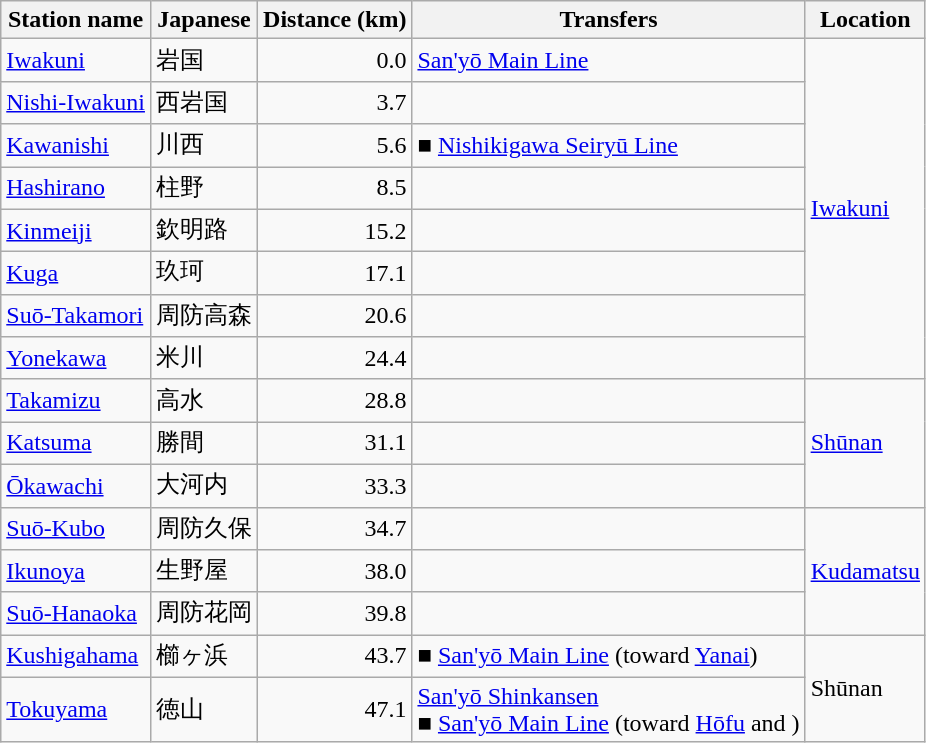<table class="wikitable">
<tr>
<th>Station name</th>
<th>Japanese</th>
<th>Distance (km)</th>
<th>Transfers</th>
<th>Location</th>
</tr>
<tr>
<td><a href='#'>Iwakuni</a></td>
<td>岩国</td>
<td style="text-align: right;">0.0</td>
<td> <a href='#'>San'yō Main Line</a></td>
<td rowspan="8"><a href='#'>Iwakuni</a></td>
</tr>
<tr>
<td><a href='#'>Nishi-Iwakuni</a></td>
<td>西岩国</td>
<td style="text-align: right;">3.7</td>
<td> </td>
</tr>
<tr>
<td><a href='#'>Kawanishi</a></td>
<td>川西</td>
<td style="text-align: right;">5.6</td>
<td><span>■</span> <a href='#'>Nishikigawa Seiryū Line</a></td>
</tr>
<tr>
<td><a href='#'>Hashirano</a></td>
<td>柱野</td>
<td style="text-align: right;">8.5</td>
<td> </td>
</tr>
<tr>
<td><a href='#'>Kinmeiji</a></td>
<td>欽明路</td>
<td style="text-align: right;">15.2</td>
<td> </td>
</tr>
<tr>
<td><a href='#'>Kuga</a></td>
<td>玖珂</td>
<td style="text-align: right;">17.1</td>
<td> </td>
</tr>
<tr>
<td><a href='#'>Suō-Takamori</a></td>
<td>周防高森</td>
<td style="text-align: right;">20.6</td>
<td> </td>
</tr>
<tr>
<td><a href='#'>Yonekawa</a></td>
<td>米川</td>
<td style="text-align: right;">24.4</td>
<td> </td>
</tr>
<tr>
<td><a href='#'>Takamizu</a></td>
<td>高水</td>
<td style="text-align: right;">28.8</td>
<td> </td>
<td rowspan="3"><a href='#'>Shūnan</a></td>
</tr>
<tr>
<td><a href='#'>Katsuma</a></td>
<td>勝間</td>
<td style="text-align: right;">31.1</td>
<td> </td>
</tr>
<tr>
<td><a href='#'>Ōkawachi</a></td>
<td>大河内</td>
<td style="text-align: right;">33.3</td>
<td> </td>
</tr>
<tr>
<td><a href='#'>Suō-Kubo</a></td>
<td>周防久保</td>
<td style="text-align: right;">34.7</td>
<td> </td>
<td rowspan="3"><a href='#'>Kudamatsu</a></td>
</tr>
<tr>
<td><a href='#'>Ikunoya</a></td>
<td>生野屋</td>
<td style="text-align: right;">38.0</td>
<td> </td>
</tr>
<tr>
<td><a href='#'>Suō-Hanaoka</a></td>
<td>周防花岡</td>
<td style="text-align: right;">39.8</td>
<td> </td>
</tr>
<tr>
<td><a href='#'>Kushigahama</a></td>
<td>櫛ヶ浜</td>
<td style="text-align: right;">43.7</td>
<td><span>■</span> <a href='#'>San'yō Main Line</a> (toward <a href='#'>Yanai</a>)</td>
<td rowspan="2">Shūnan</td>
</tr>
<tr>
<td><a href='#'>Tokuyama</a></td>
<td>徳山</td>
<td style="text-align: right;">47.1</td>
<td> <a href='#'>San'yō Shinkansen</a><br><span>■</span> <a href='#'>San'yō Main Line</a> (toward <a href='#'>Hōfu</a> and )</td>
</tr>
</table>
